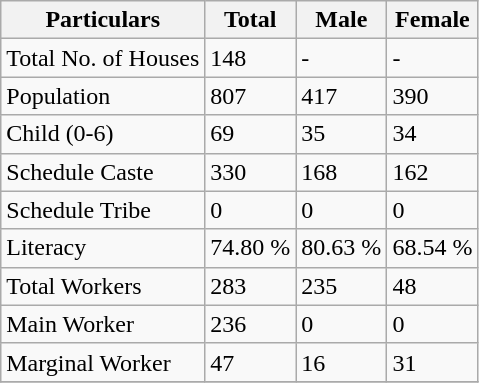<table class="wikitable sortable">
<tr>
<th>Particulars</th>
<th>Total</th>
<th>Male</th>
<th>Female</th>
</tr>
<tr>
<td>Total No. of Houses</td>
<td>148</td>
<td>-</td>
<td>-</td>
</tr>
<tr>
<td>Population</td>
<td>807</td>
<td>417</td>
<td>390</td>
</tr>
<tr>
<td>Child (0-6)</td>
<td>69</td>
<td>35</td>
<td>34</td>
</tr>
<tr>
<td>Schedule Caste</td>
<td>330</td>
<td>168</td>
<td>162</td>
</tr>
<tr>
<td>Schedule Tribe</td>
<td>0</td>
<td>0</td>
<td>0</td>
</tr>
<tr>
<td>Literacy</td>
<td>74.80 %</td>
<td>80.63 %</td>
<td>68.54 %</td>
</tr>
<tr>
<td>Total Workers</td>
<td>283</td>
<td>235</td>
<td>48</td>
</tr>
<tr>
<td>Main Worker</td>
<td>236</td>
<td>0</td>
<td>0</td>
</tr>
<tr>
<td>Marginal Worker</td>
<td>47</td>
<td>16</td>
<td>31</td>
</tr>
<tr>
</tr>
</table>
